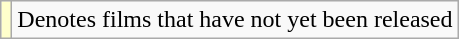<table class="wikitable">
<tr>
<td style="background:#ffc;"></td>
<td>Denotes films that have not yet been released</td>
</tr>
</table>
